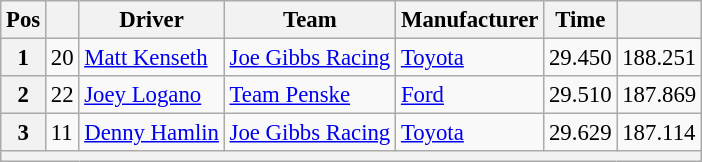<table class="wikitable" style="font-size:95%">
<tr>
<th>Pos</th>
<th></th>
<th>Driver</th>
<th>Team</th>
<th>Manufacturer</th>
<th>Time</th>
<th></th>
</tr>
<tr>
<th>1</th>
<td>20</td>
<td><a href='#'>Matt Kenseth</a></td>
<td><a href='#'>Joe Gibbs Racing</a></td>
<td><a href='#'>Toyota</a></td>
<td>29.450</td>
<td>188.251</td>
</tr>
<tr>
<th>2</th>
<td>22</td>
<td><a href='#'>Joey Logano</a></td>
<td><a href='#'>Team Penske</a></td>
<td><a href='#'>Ford</a></td>
<td>29.510</td>
<td>187.869</td>
</tr>
<tr>
<th>3</th>
<td>11</td>
<td><a href='#'>Denny Hamlin</a></td>
<td><a href='#'>Joe Gibbs Racing</a></td>
<td><a href='#'>Toyota</a></td>
<td>29.629</td>
<td>187.114</td>
</tr>
<tr>
<th colspan="7"></th>
</tr>
</table>
